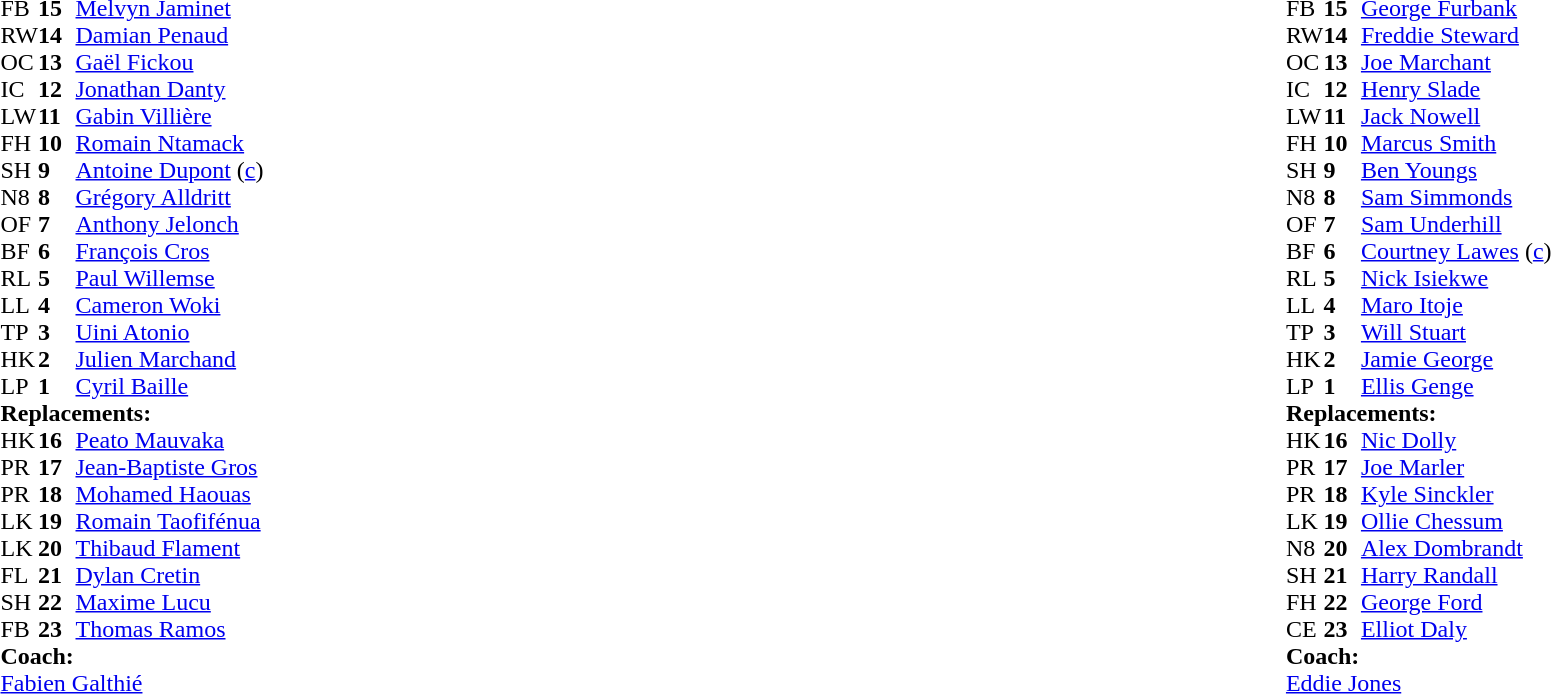<table style="width:100%">
<tr>
<td style="vertical-align:top;width:50%"><br><table cellspacing="0" cellpadding="0">
<tr>
<th width="25"></th>
<th width="25"></th>
</tr>
<tr>
<td>FB</td>
<td><strong>15</strong></td>
<td><a href='#'>Melvyn Jaminet</a></td>
<td></td>
<td></td>
</tr>
<tr>
<td>RW</td>
<td><strong>14</strong></td>
<td><a href='#'>Damian Penaud</a></td>
</tr>
<tr>
<td>OC</td>
<td><strong>13</strong></td>
<td><a href='#'>Gaël Fickou</a></td>
</tr>
<tr>
<td>IC</td>
<td><strong>12</strong></td>
<td><a href='#'>Jonathan Danty</a></td>
</tr>
<tr>
<td>LW</td>
<td><strong>11</strong></td>
<td><a href='#'>Gabin Villière</a></td>
</tr>
<tr>
<td>FH</td>
<td><strong>10</strong></td>
<td><a href='#'>Romain Ntamack</a></td>
</tr>
<tr>
<td>SH</td>
<td><strong>9</strong></td>
<td><a href='#'>Antoine Dupont</a> (<a href='#'>c</a>)</td>
<td></td>
<td></td>
</tr>
<tr>
<td>N8</td>
<td><strong>8</strong></td>
<td><a href='#'>Grégory Alldritt</a></td>
</tr>
<tr>
<td>OF</td>
<td><strong>7</strong></td>
<td><a href='#'>Anthony Jelonch</a></td>
</tr>
<tr>
<td>BF</td>
<td><strong>6</strong></td>
<td><a href='#'>François Cros</a></td>
<td></td>
<td></td>
</tr>
<tr>
<td>RL</td>
<td><strong>5</strong></td>
<td><a href='#'>Paul Willemse</a></td>
<td></td>
<td></td>
</tr>
<tr>
<td>LL</td>
<td><strong>4</strong></td>
<td><a href='#'>Cameron Woki</a></td>
<td></td>
<td></td>
</tr>
<tr>
<td>TP</td>
<td><strong>3</strong></td>
<td><a href='#'>Uini Atonio</a></td>
<td></td>
<td></td>
</tr>
<tr>
<td>HK</td>
<td><strong>2</strong></td>
<td><a href='#'>Julien Marchand</a></td>
<td></td>
<td></td>
</tr>
<tr>
<td>LP</td>
<td><strong>1</strong></td>
<td><a href='#'>Cyril Baille</a></td>
<td></td>
<td></td>
</tr>
<tr>
<td colspan="3"><strong>Replacements:</strong></td>
</tr>
<tr>
<td>HK</td>
<td><strong>16</strong></td>
<td><a href='#'>Peato Mauvaka</a></td>
<td></td>
<td></td>
</tr>
<tr>
<td>PR</td>
<td><strong>17</strong></td>
<td><a href='#'>Jean-Baptiste Gros</a></td>
<td></td>
<td></td>
</tr>
<tr>
<td>PR</td>
<td><strong>18</strong></td>
<td><a href='#'>Mohamed Haouas</a></td>
<td></td>
<td></td>
</tr>
<tr>
<td>LK</td>
<td><strong>19</strong></td>
<td><a href='#'>Romain Taofifénua</a></td>
<td></td>
<td></td>
</tr>
<tr>
<td>LK</td>
<td><strong>20</strong></td>
<td><a href='#'>Thibaud Flament</a></td>
<td></td>
<td></td>
</tr>
<tr>
<td>FL</td>
<td><strong>21</strong></td>
<td><a href='#'>Dylan Cretin</a></td>
<td></td>
<td></td>
</tr>
<tr>
<td>SH</td>
<td><strong>22</strong></td>
<td><a href='#'>Maxime Lucu</a></td>
<td></td>
<td></td>
</tr>
<tr>
<td>FB</td>
<td><strong>23</strong></td>
<td><a href='#'>Thomas Ramos</a></td>
<td></td>
<td></td>
</tr>
<tr>
<td colspan="3"><strong>Coach:</strong></td>
</tr>
<tr>
<td colspan="3"><a href='#'>Fabien Galthié</a></td>
</tr>
</table>
</td>
<td style="vertical-align:top"></td>
<td style="vertical-align:top;width:50%"><br><table cellspacing="0" cellpadding="0" style="margin:auto">
<tr>
<th width="25"></th>
<th width="25"></th>
</tr>
<tr>
<td>FB</td>
<td><strong>15</strong></td>
<td><a href='#'>George Furbank</a></td>
<td></td>
<td></td>
</tr>
<tr>
<td>RW</td>
<td><strong>14</strong></td>
<td><a href='#'>Freddie Steward</a></td>
</tr>
<tr>
<td>OC</td>
<td><strong>13</strong></td>
<td><a href='#'>Joe Marchant</a></td>
</tr>
<tr>
<td>IC</td>
<td><strong>12</strong></td>
<td><a href='#'>Henry Slade</a></td>
</tr>
<tr>
<td>LW</td>
<td><strong>11</strong></td>
<td><a href='#'>Jack Nowell</a></td>
<td></td>
<td></td>
</tr>
<tr>
<td>FH</td>
<td><strong>10</strong></td>
<td><a href='#'>Marcus Smith</a></td>
</tr>
<tr>
<td>SH</td>
<td><strong>9</strong></td>
<td><a href='#'>Ben Youngs</a></td>
<td></td>
<td></td>
</tr>
<tr>
<td>N8</td>
<td><strong>8</strong></td>
<td><a href='#'>Sam Simmonds</a></td>
</tr>
<tr>
<td>OF</td>
<td><strong>7</strong></td>
<td><a href='#'>Sam Underhill</a></td>
<td></td>
<td></td>
</tr>
<tr>
<td>BF</td>
<td><strong>6</strong></td>
<td><a href='#'>Courtney Lawes</a> (<a href='#'>c</a>)</td>
</tr>
<tr>
<td>RL</td>
<td><strong>5</strong></td>
<td><a href='#'>Nick Isiekwe</a></td>
<td></td>
<td></td>
</tr>
<tr>
<td>LL</td>
<td><strong>4</strong></td>
<td><a href='#'>Maro Itoje</a></td>
</tr>
<tr>
<td>TP</td>
<td><strong>3</strong></td>
<td><a href='#'>Will Stuart</a></td>
<td></td>
<td></td>
</tr>
<tr>
<td>HK</td>
<td><strong>2</strong></td>
<td><a href='#'>Jamie George</a></td>
</tr>
<tr>
<td>LP</td>
<td><strong>1</strong></td>
<td><a href='#'>Ellis Genge</a></td>
<td></td>
<td></td>
</tr>
<tr>
<td colspan="3"><strong>Replacements:</strong></td>
</tr>
<tr>
<td>HK</td>
<td><strong>16</strong></td>
<td><a href='#'>Nic Dolly</a></td>
</tr>
<tr>
<td>PR</td>
<td><strong>17</strong></td>
<td><a href='#'>Joe Marler</a></td>
<td></td>
<td></td>
</tr>
<tr>
<td>PR</td>
<td><strong>18</strong></td>
<td><a href='#'>Kyle Sinckler</a></td>
<td></td>
<td></td>
</tr>
<tr>
<td>LK</td>
<td><strong>19</strong></td>
<td><a href='#'>Ollie Chessum</a></td>
<td></td>
<td></td>
</tr>
<tr>
<td>N8</td>
<td><strong>20</strong></td>
<td><a href='#'>Alex Dombrandt</a></td>
<td></td>
<td></td>
</tr>
<tr>
<td>SH</td>
<td><strong>21</strong></td>
<td><a href='#'>Harry Randall</a></td>
<td></td>
<td></td>
</tr>
<tr>
<td>FH</td>
<td><strong>22</strong></td>
<td><a href='#'>George Ford</a></td>
<td></td>
<td></td>
</tr>
<tr>
<td>CE</td>
<td><strong>23</strong></td>
<td><a href='#'>Elliot Daly</a></td>
<td></td>
<td></td>
</tr>
<tr>
<td colspan="3"><strong>Coach:</strong></td>
</tr>
<tr>
<td colspan="3"><a href='#'>Eddie Jones</a></td>
</tr>
</table>
</td>
</tr>
</table>
